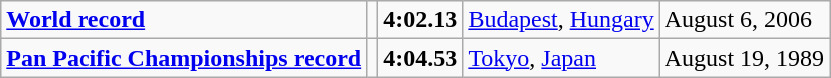<table class="wikitable">
<tr>
<td><strong><a href='#'>World record</a></strong></td>
<td></td>
<td><strong>4:02.13</strong></td>
<td><a href='#'>Budapest</a>, <a href='#'>Hungary</a></td>
<td>August 6, 2006</td>
</tr>
<tr>
<td><strong><a href='#'>Pan Pacific Championships record</a></strong></td>
<td></td>
<td><strong>4:04.53</strong></td>
<td><a href='#'>Tokyo</a>, <a href='#'>Japan</a></td>
<td>August 19, 1989</td>
</tr>
</table>
